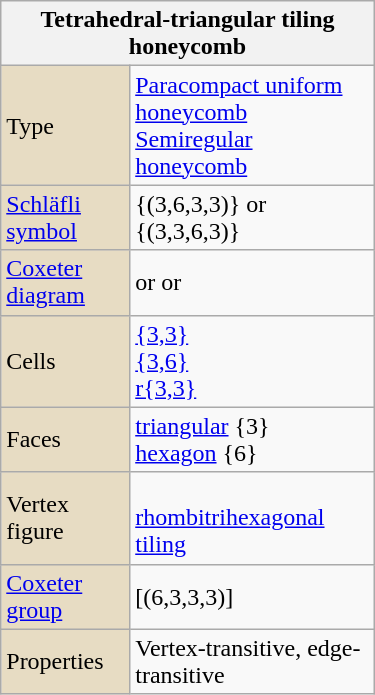<table class="wikitable" align="right" style="margin-left:10px" width="250">
<tr>
<th bgcolor=#e7dcc3 colspan=2>Tetrahedral-triangular tiling honeycomb</th>
</tr>
<tr>
<td bgcolor=#e7dcc3>Type</td>
<td><a href='#'>Paracompact uniform honeycomb</a><br><a href='#'>Semiregular honeycomb</a></td>
</tr>
<tr>
<td bgcolor=#e7dcc3><a href='#'>Schläfli symbol</a></td>
<td>{(3,6,3,3)} or {(3,3,6,3)}</td>
</tr>
<tr>
<td bgcolor=#e7dcc3><a href='#'>Coxeter diagram</a></td>
<td> or  or </td>
</tr>
<tr>
<td bgcolor=#e7dcc3>Cells</td>
<td><a href='#'>{3,3}</a> <br><a href='#'>{3,6}</a> <br><a href='#'>r{3,3}</a> </td>
</tr>
<tr>
<td bgcolor=#e7dcc3>Faces</td>
<td><a href='#'>triangular</a> {3}<br><a href='#'>hexagon</a> {6}</td>
</tr>
<tr>
<td bgcolor=#e7dcc3>Vertex figure</td>
<td><br><a href='#'>rhombitrihexagonal tiling</a></td>
</tr>
<tr>
<td bgcolor=#e7dcc3><a href='#'>Coxeter group</a></td>
<td>[(6,3,3,3)]</td>
</tr>
<tr>
<td bgcolor=#e7dcc3>Properties</td>
<td>Vertex-transitive, edge-transitive</td>
</tr>
</table>
